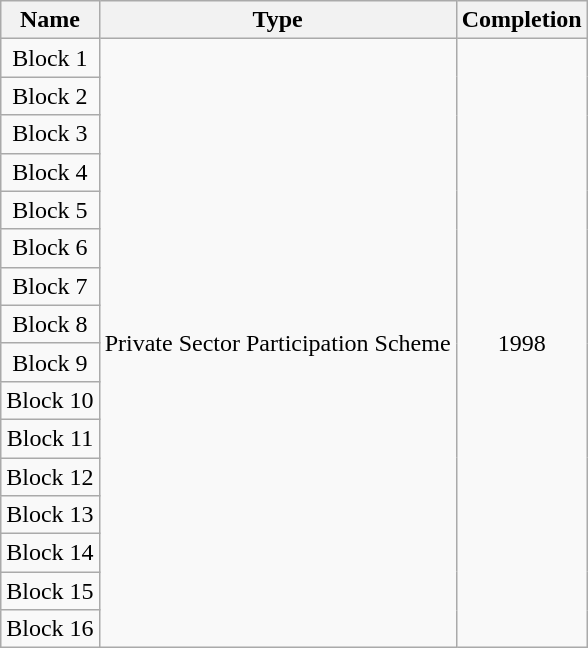<table class="wikitable" style="text-align: center">
<tr>
<th>Name</th>
<th>Type</th>
<th>Completion</th>
</tr>
<tr>
<td>Block 1</td>
<td rowspan="16">Private Sector Participation Scheme</td>
<td rowspan="16">1998</td>
</tr>
<tr>
<td>Block 2</td>
</tr>
<tr>
<td>Block 3</td>
</tr>
<tr>
<td>Block 4</td>
</tr>
<tr>
<td>Block 5</td>
</tr>
<tr>
<td>Block 6</td>
</tr>
<tr>
<td>Block 7</td>
</tr>
<tr>
<td>Block 8</td>
</tr>
<tr>
<td>Block 9</td>
</tr>
<tr>
<td>Block 10</td>
</tr>
<tr>
<td>Block 11</td>
</tr>
<tr>
<td>Block 12</td>
</tr>
<tr>
<td>Block 13</td>
</tr>
<tr>
<td>Block 14</td>
</tr>
<tr>
<td>Block 15</td>
</tr>
<tr>
<td>Block 16</td>
</tr>
</table>
